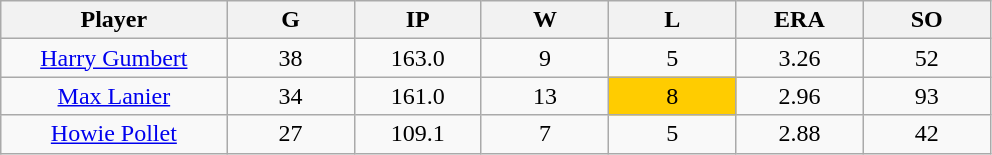<table class="wikitable sortable">
<tr>
<th bgcolor="#DDDDFF" width="16%">Player</th>
<th bgcolor="#DDDDFF" width="9%">G</th>
<th bgcolor="#DDDDFF" width="9%">IP</th>
<th bgcolor="#DDDDFF" width="9%">W</th>
<th bgcolor="#DDDDFF" width="9%">L</th>
<th bgcolor="#DDDDFF" width="9%">ERA</th>
<th bgcolor="#DDDDFF" width="9%">SO</th>
</tr>
<tr align="center">
<td><a href='#'>Harry Gumbert</a></td>
<td>38</td>
<td>163.0</td>
<td>9</td>
<td>5</td>
<td>3.26</td>
<td>52</td>
</tr>
<tr align="center">
<td><a href='#'>Max Lanier</a></td>
<td>34</td>
<td>161.0</td>
<td>13</td>
<td bgcolor=#ffcc00>8</td>
<td>2.96</td>
<td>93</td>
</tr>
<tr align=center>
<td><a href='#'>Howie Pollet</a></td>
<td>27</td>
<td>109.1</td>
<td>7</td>
<td>5</td>
<td>2.88</td>
<td>42</td>
</tr>
</table>
